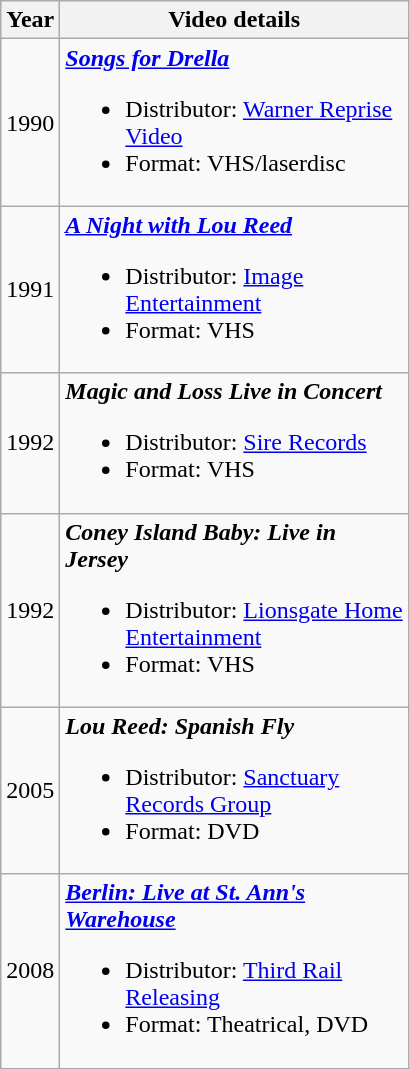<table class="wikitable">
<tr>
<th style="width:25px;">Year</th>
<th style="width:225px;">Video details</th>
</tr>
<tr>
<td>1990</td>
<td><strong><em><a href='#'>Songs for Drella</a></em></strong><br><ul><li>Distributor: <a href='#'>Warner Reprise Video</a></li><li>Format: VHS/laserdisc</li></ul></td>
</tr>
<tr>
<td>1991</td>
<td><strong><em><a href='#'>A Night with Lou Reed</a></em></strong><br><ul><li>Distributor: <a href='#'>Image Entertainment</a></li><li>Format: VHS</li></ul></td>
</tr>
<tr>
<td>1992</td>
<td><strong><em>Magic and Loss Live in Concert</em></strong><br><ul><li>Distributor: <a href='#'>Sire Records</a></li><li>Format: VHS</li></ul></td>
</tr>
<tr>
<td>1992</td>
<td><strong><em>Coney Island Baby: Live in Jersey</em></strong><br><ul><li>Distributor: <a href='#'>Lionsgate Home Entertainment</a></li><li>Format: VHS</li></ul></td>
</tr>
<tr>
<td>2005</td>
<td><strong><em>Lou Reed: Spanish Fly</em></strong><br><ul><li>Distributor: <a href='#'>Sanctuary Records Group</a></li><li>Format: DVD</li></ul></td>
</tr>
<tr>
<td>2008</td>
<td><strong><em><a href='#'>Berlin: Live at St. Ann's Warehouse</a></em></strong><br><ul><li>Distributor: <a href='#'>Third Rail Releasing</a></li><li>Format: Theatrical, DVD</li></ul></td>
</tr>
</table>
